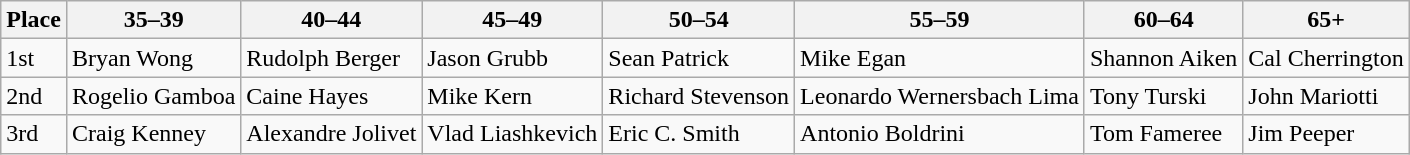<table class="wikitable">
<tr>
<th>Place</th>
<th>35–39</th>
<th>40–44</th>
<th>45–49</th>
<th>50–54</th>
<th>55–59</th>
<th>60–64</th>
<th>65+</th>
</tr>
<tr>
<td>1st</td>
<td> Bryan Wong</td>
<td> Rudolph Berger</td>
<td> Jason Grubb</td>
<td> Sean Patrick</td>
<td> Mike Egan</td>
<td> Shannon Aiken</td>
<td> Cal Cherrington</td>
</tr>
<tr>
<td>2nd</td>
<td> Rogelio Gamboa</td>
<td> Caine Hayes</td>
<td> Mike Kern</td>
<td> Richard Stevenson</td>
<td> Leonardo Wernersbach Lima</td>
<td> Tony Turski</td>
<td> John Mariotti</td>
</tr>
<tr>
<td>3rd</td>
<td> Craig Kenney</td>
<td> Alexandre Jolivet</td>
<td> Vlad Liashkevich</td>
<td> Eric C. Smith</td>
<td> Antonio Boldrini</td>
<td> Tom Fameree</td>
<td> Jim Peeper</td>
</tr>
</table>
